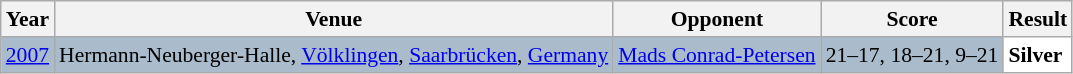<table class="sortable wikitable" style="font-size: 90%;">
<tr>
<th>Year</th>
<th>Venue</th>
<th>Opponent</th>
<th>Score</th>
<th>Result</th>
</tr>
<tr style="background:#AABBCC">
<td align="center"><a href='#'>2007</a></td>
<td align="left">Hermann-Neuberger-Halle, <a href='#'>Völklingen</a>, <a href='#'>Saarbrücken</a>, <a href='#'>Germany</a></td>
<td align="left"> <a href='#'>Mads Conrad-Petersen</a></td>
<td align="left">21–17, 18–21, 9–21</td>
<td style="text-align:left; background:white"> <strong>Silver</strong></td>
</tr>
</table>
